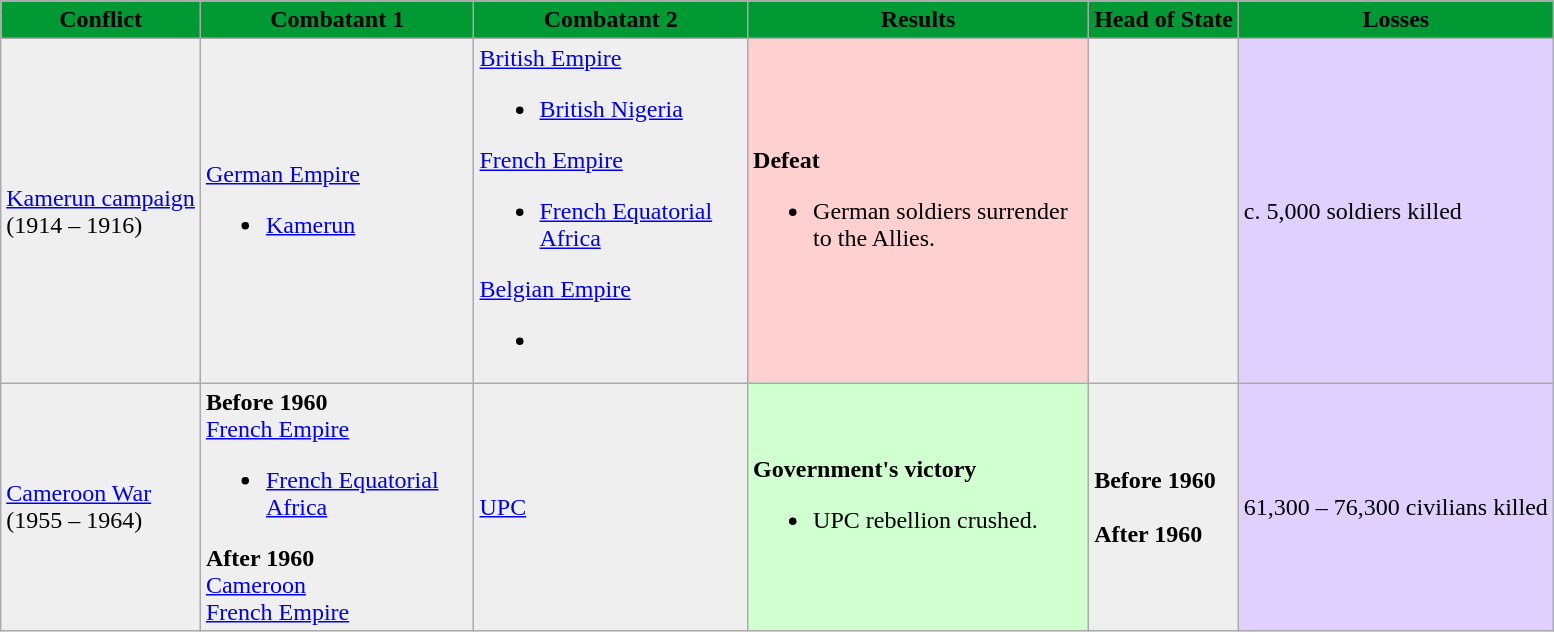<table class="wikitable">
<tr>
<th style="background:#009933" rowspan="1" width=><span>Conflict</span></th>
<th style="background:#009933" rowspan="1" width=175px><span>Combatant 1</span></th>
<th style="background:#009933" rowspan="1" width=175px><span>Combatant 2</span></th>
<th style="background:#009933" rowspan="1" width=220px><span>Results</span></th>
<th style="background:#009933" rowspan="1" width=><span>Head of State</span></th>
<th style="background:#009933" rowspan="1" width=><span>Losses</span></th>
</tr>
<tr>
<td style="background:#efefef"><a href='#'>Kamerun campaign</a><br>(1914 – 1916)</td>
<td style="background:#efefef"> <a href='#'>German Empire</a><br><ul><li> <a href='#'>Kamerun</a></li></ul></td>
<td style="background:#efefef"> <a href='#'>British Empire</a><br><ul><li> <a href='#'>British Nigeria</a></li></ul> <a href='#'>French Empire</a><ul><li> <a href='#'>French Equatorial Africa</a></li></ul> <a href='#'>Belgian Empire</a><ul><li></li></ul></td>
<td style="background:#FFD0D0"><strong>Defeat</strong><br><ul><li>German soldiers surrender to the Allies.</li></ul></td>
<td style="background:#efefef"></td>
<td style="background:#E0D0FF">c. 5,000 soldiers killed</td>
</tr>
<tr>
<td style="background:#efefef"><a href='#'>Cameroon War</a><br>(1955 – 1964)</td>
<td style="background:#efefef"><strong>Before 1960</strong><br> <a href='#'>French Empire</a><br><ul><li> <a href='#'>French Equatorial Africa</a></li></ul><strong>After 1960</strong><br> <a href='#'>Cameroon</a><br> <a href='#'>French Empire</a></td>
<td style="background:#efefef"> <a href='#'>UPC</a></td>
<td style="background:#D0FFD0"><strong>Government's victory</strong><br><ul><li>UPC rebellion crushed.</li></ul></td>
<td style="background:#efefef"><strong>Before 1960</strong><br><br><strong>After 1960</strong><br></td>
<td style="background:#E0D0FF">61,300 – 76,300 civilians killed</td>
</tr>
</table>
